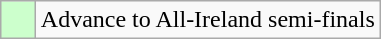<table class="wikitable" align="right">
<tr>
<td style="background:#cfc;">    </td>
<td>Advance to All-Ireland semi-finals</td>
</tr>
</table>
